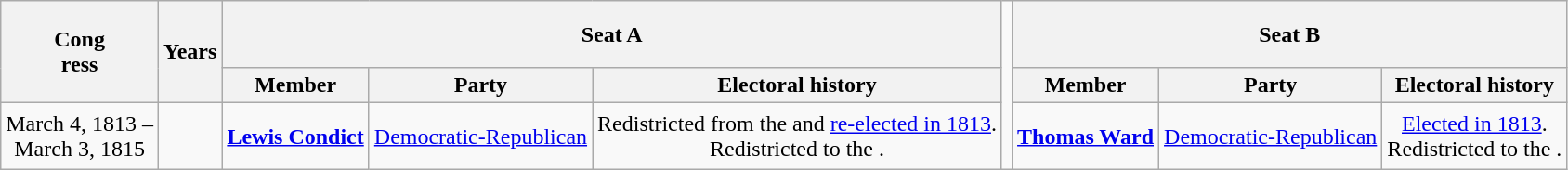<table class=wikitable style="text-align:center">
<tr style="height:3em">
<th rowspan=2>Cong<br>ress</th>
<th rowspan=2>Years</th>
<th colspan=3>Seat A</th>
<td rowspan=99></td>
<th colspan=3>Seat B</th>
</tr>
<tr>
<th>Member<br></th>
<th>Party</th>
<th>Electoral history</th>
<th>Member<br></th>
<th>Party</th>
<th>Electoral history</th>
</tr>
<tr style="height:3em">
<td nowrap>March 4, 1813 –<br>March 3, 1815</td>
<td></td>
<td align=left><strong><a href='#'>Lewis Condict</a></strong><br></td>
<td><a href='#'>Democratic-Republican</a></td>
<td>Redistricted from the  and <a href='#'>re-elected in 1813</a>.<br>Redistricted to the .</td>
<td align=left><strong><a href='#'>Thomas Ward</a></strong><br></td>
<td><a href='#'>Democratic-Republican</a></td>
<td><a href='#'>Elected in 1813</a>.<br>Redistricted to the .</td>
</tr>
</table>
